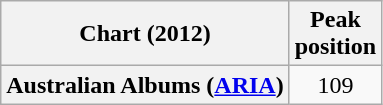<table class="wikitable plainrowheaders">
<tr>
<th scope="col">Chart (2012)</th>
<th scope="col">Peak<br>position</th>
</tr>
<tr>
<th scope="row">Australian Albums (<a href='#'>ARIA</a>)</th>
<td align="center">109</td>
</tr>
</table>
